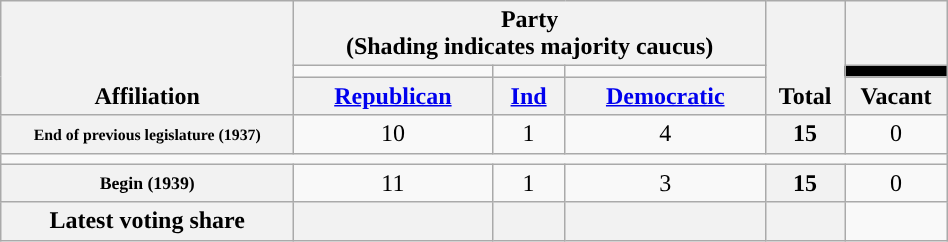<table class=wikitable style="text-align:center; width:50%">
<tr style="vertical-align:bottom;">
<th rowspan=3>Affiliation</th>
<th colspan=3>Party <div>(Shading indicates majority caucus)</div></th>
<th rowspan=3>Total</th>
<th></th>
</tr>
<tr style="height:5px">
<td style="background-color:"></td>
<td style="background-color:"></td>
<td style="background-color:"></td>
<td style="background-color:black"></td>
</tr>
<tr>
<th><a href='#'>Republican</a></th>
<th><a href='#'>Ind</a></th>
<th><a href='#'>Democratic</a></th>
<th>Vacant</th>
</tr>
<tr>
<th nowrap style="font-size:66%">End of previous legislature (1937)</th>
<td>10</td>
<td>1</td>
<td>4</td>
<th>15</th>
<td>0</td>
</tr>
<tr>
<td colspan=6></td>
</tr>
<tr>
<th nowrap style="font-size:74%">Begin (1939)</th>
<td>11</td>
<td>1</td>
<td>3</td>
<th>15</th>
<td>0</td>
</tr>
<tr>
<th>Latest voting share</th>
<th colspan=1 ></th>
<th></th>
<th></th>
<th colspan=1></th>
</tr>
</table>
